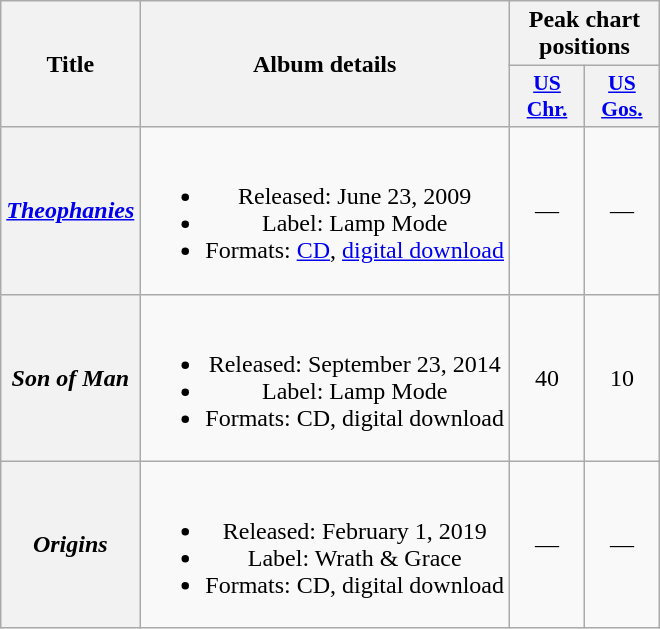<table class="wikitable plainrowheaders" style="text-align:center;">
<tr>
<th scope="col" rowspan="2">Title</th>
<th scope="col" rowspan="2">Album details</th>
<th scope="col" colspan="2">Peak chart positions</th>
</tr>
<tr>
<th style="width:3em; font-size:90%"><a href='#'>US<br>Chr.</a><br></th>
<th style="width:3em; font-size:90%"><a href='#'>US<br>Gos.</a><br></th>
</tr>
<tr>
<th scope="row"><em><a href='#'>Theophanies</a></em></th>
<td><br><ul><li>Released: June 23, 2009</li><li>Label: Lamp Mode</li><li>Formats: <a href='#'>CD</a>, <a href='#'>digital download</a></li></ul></td>
<td>—</td>
<td>—</td>
</tr>
<tr>
<th scope="row"><em>Son of Man</em></th>
<td><br><ul><li>Released: September 23, 2014</li><li>Label: Lamp Mode</li><li>Formats: CD, digital download</li></ul></td>
<td>40</td>
<td>10</td>
</tr>
<tr>
<th scope="row"><em>Origins</em></th>
<td><br><ul><li>Released: February 1, 2019</li><li>Label: Wrath & Grace</li><li>Formats: CD, digital download</li></ul></td>
<td>—</td>
<td>—</td>
</tr>
</table>
